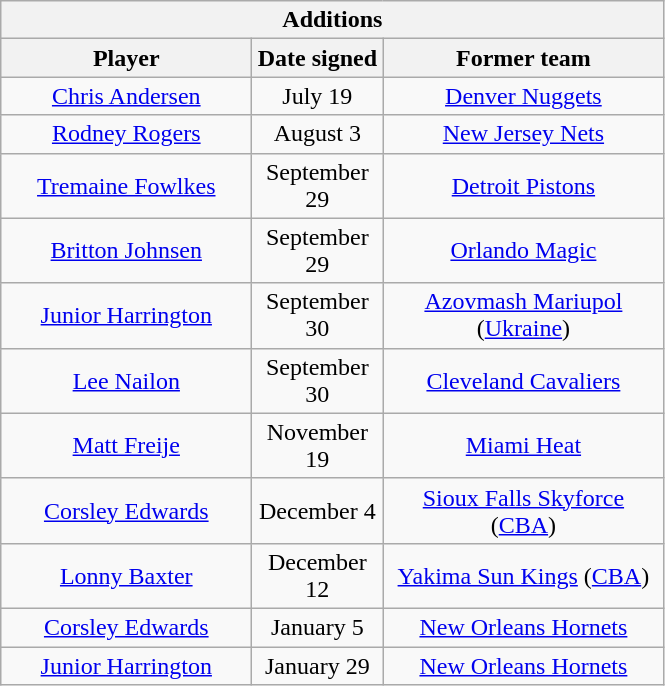<table class="wikitable" style="text-align:center">
<tr>
<th colspan=3>Additions</th>
</tr>
<tr>
<th style="width:160px">Player</th>
<th style="width:80px">Date signed</th>
<th style="width:180px">Former team</th>
</tr>
<tr>
<td><a href='#'>Chris Andersen</a></td>
<td>July 19</td>
<td><a href='#'>Denver Nuggets</a></td>
</tr>
<tr>
<td><a href='#'>Rodney Rogers</a></td>
<td>August 3</td>
<td><a href='#'>New Jersey Nets</a></td>
</tr>
<tr>
<td><a href='#'>Tremaine Fowlkes</a></td>
<td>September 29</td>
<td><a href='#'>Detroit Pistons</a></td>
</tr>
<tr>
<td><a href='#'>Britton Johnsen</a></td>
<td>September 29</td>
<td><a href='#'>Orlando Magic</a></td>
</tr>
<tr>
<td><a href='#'>Junior Harrington</a></td>
<td>September 30</td>
<td><a href='#'>Azovmash Mariupol</a> (<a href='#'>Ukraine</a>)</td>
</tr>
<tr>
<td><a href='#'>Lee Nailon</a></td>
<td>September 30</td>
<td><a href='#'>Cleveland Cavaliers</a></td>
</tr>
<tr>
<td><a href='#'>Matt Freije</a></td>
<td>November 19</td>
<td><a href='#'>Miami Heat</a></td>
</tr>
<tr>
<td><a href='#'>Corsley Edwards</a></td>
<td>December 4</td>
<td><a href='#'>Sioux Falls Skyforce</a> (<a href='#'>CBA</a>)</td>
</tr>
<tr>
<td><a href='#'>Lonny Baxter</a></td>
<td>December 12</td>
<td><a href='#'>Yakima Sun Kings</a> (<a href='#'>CBA</a>)</td>
</tr>
<tr>
<td><a href='#'>Corsley Edwards</a></td>
<td>January 5</td>
<td><a href='#'>New Orleans Hornets</a></td>
</tr>
<tr>
<td><a href='#'>Junior Harrington</a></td>
<td>January 29</td>
<td><a href='#'>New Orleans Hornets</a></td>
</tr>
</table>
